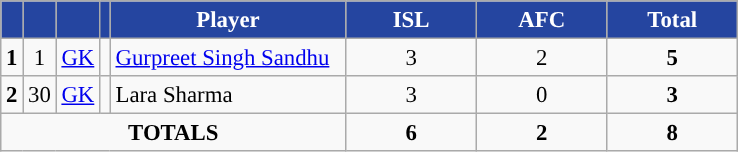<table class="wikitable" style="font-size: 95%; text-align: center;">
<tr>
<th rowspan="1" !width=15 style="background:#2545A0; color:#FFFFFF;"></th>
<th rowspan="1" !width=15 style="background:#2545A0; color:#FFFFFF;"></th>
<th rowspan="1" !width=15 style="background:#2545A0; color:#FFFFFF;"></th>
<th rowspan="1" !width=15 style="background:#2545A0; color:#FFFFFF;"></th>
<th width=150 style="background:#2545A0; color:#FFFFFF;">Player</th>
<th width=80 style="background:#2545A0; color:#FFFFFF;">ISL</th>
<th width=80 style="background:#2545A0; color:#FFFFFF;">AFC</th>
<th width=80 style="background:#2545A0; color:#FFFFFF;">Total</th>
</tr>
<tr>
<td rowspan=1><strong>1</strong></td>
<td>1</td>
<td><a href='#'>GK</a></td>
<td></td>
<td align=left><a href='#'>Gurpreet Singh Sandhu</a></td>
<td>3</td>
<td>2</td>
<td><strong>5</strong></td>
</tr>
<tr>
<td><strong>2</strong></td>
<td>30</td>
<td><a href='#'>GK</a></td>
<td></td>
<td align=left>Lara Sharma</td>
<td>3</td>
<td>0</td>
<td><strong>3</strong></td>
</tr>
<tr>
<td colspan="5"><strong>TOTALS</strong></td>
<td><strong>6</strong></td>
<td><strong>2</strong></td>
<td><strong>8</strong></td>
</tr>
</table>
